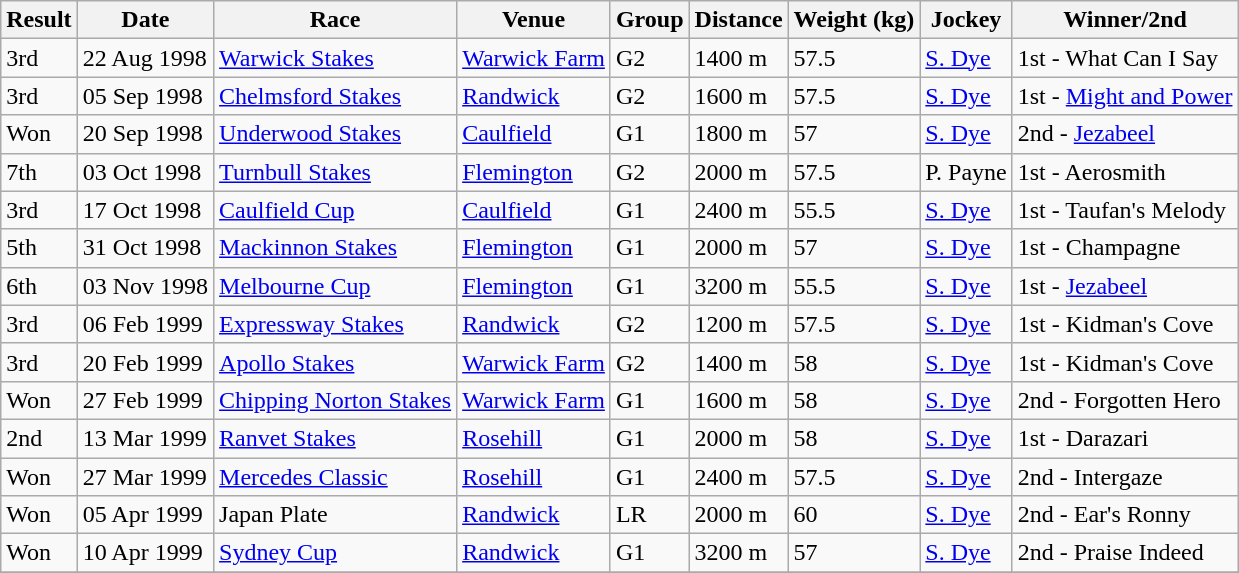<table class="wikitable">
<tr>
<th>Result</th>
<th>Date</th>
<th>Race</th>
<th>Venue</th>
<th>Group</th>
<th>Distance</th>
<th>Weight (kg)</th>
<th>Jockey</th>
<th>Winner/2nd</th>
</tr>
<tr>
<td>3rd</td>
<td>22 Aug 1998</td>
<td><a href='#'>Warwick Stakes</a></td>
<td><a href='#'>Warwick Farm</a></td>
<td>G2</td>
<td>1400 m</td>
<td>57.5</td>
<td><a href='#'>S. Dye</a></td>
<td>1st - What Can I Say</td>
</tr>
<tr>
<td>3rd</td>
<td>05 Sep 1998</td>
<td><a href='#'>Chelmsford Stakes</a></td>
<td><a href='#'>Randwick</a></td>
<td>G2</td>
<td>1600 m</td>
<td>57.5</td>
<td><a href='#'>S. Dye</a></td>
<td>1st - <a href='#'>Might and Power</a></td>
</tr>
<tr>
<td>Won</td>
<td>20 Sep 1998</td>
<td><a href='#'>Underwood Stakes</a></td>
<td><a href='#'>Caulfield</a></td>
<td>G1</td>
<td>1800 m</td>
<td>57</td>
<td><a href='#'>S. Dye</a></td>
<td>2nd - <a href='#'>Jezabeel</a></td>
</tr>
<tr>
<td>7th</td>
<td>03 Oct 1998</td>
<td><a href='#'>Turnbull Stakes</a></td>
<td><a href='#'>Flemington</a></td>
<td>G2</td>
<td>2000 m</td>
<td>57.5</td>
<td>P. Payne</td>
<td>1st - Aerosmith</td>
</tr>
<tr>
<td>3rd</td>
<td>17 Oct 1998</td>
<td><a href='#'>Caulfield Cup</a></td>
<td><a href='#'>Caulfield</a></td>
<td>G1</td>
<td>2400 m</td>
<td>55.5</td>
<td><a href='#'>S. Dye</a></td>
<td>1st - Taufan's Melody</td>
</tr>
<tr>
<td>5th</td>
<td>31 Oct 1998</td>
<td><a href='#'>Mackinnon Stakes</a></td>
<td><a href='#'>Flemington</a></td>
<td>G1</td>
<td>2000 m</td>
<td>57</td>
<td><a href='#'>S. Dye</a></td>
<td>1st - Champagne</td>
</tr>
<tr>
<td>6th</td>
<td>03 Nov 1998</td>
<td><a href='#'>Melbourne Cup</a></td>
<td><a href='#'>Flemington</a></td>
<td>G1</td>
<td>3200 m</td>
<td>55.5</td>
<td><a href='#'>S. Dye</a></td>
<td>1st - <a href='#'>Jezabeel</a></td>
</tr>
<tr>
<td>3rd</td>
<td>06 Feb 1999</td>
<td><a href='#'>Expressway Stakes</a></td>
<td><a href='#'>Randwick</a></td>
<td>G2</td>
<td>1200 m</td>
<td>57.5</td>
<td><a href='#'>S. Dye</a></td>
<td>1st - Kidman's Cove</td>
</tr>
<tr>
<td>3rd</td>
<td>20 Feb 1999</td>
<td><a href='#'>Apollo Stakes</a></td>
<td><a href='#'>Warwick Farm</a></td>
<td>G2</td>
<td>1400 m</td>
<td>58</td>
<td><a href='#'>S. Dye</a></td>
<td>1st - Kidman's Cove</td>
</tr>
<tr>
<td>Won</td>
<td>27 Feb 1999</td>
<td><a href='#'>Chipping Norton Stakes</a></td>
<td><a href='#'>Warwick Farm</a></td>
<td>G1</td>
<td>1600 m</td>
<td>58</td>
<td><a href='#'>S. Dye</a></td>
<td>2nd - Forgotten Hero</td>
</tr>
<tr>
<td>2nd</td>
<td>13 Mar 1999</td>
<td><a href='#'>Ranvet Stakes</a></td>
<td><a href='#'>Rosehill</a></td>
<td>G1</td>
<td>2000 m</td>
<td>58</td>
<td><a href='#'>S. Dye</a></td>
<td>1st - Darazari</td>
</tr>
<tr>
<td>Won</td>
<td>27 Mar 1999</td>
<td><a href='#'>Mercedes Classic</a></td>
<td><a href='#'>Rosehill</a></td>
<td>G1</td>
<td>2400 m</td>
<td>57.5</td>
<td><a href='#'>S. Dye</a></td>
<td>2nd - Intergaze</td>
</tr>
<tr>
<td>Won</td>
<td>05 Apr 1999</td>
<td>Japan Plate</td>
<td><a href='#'>Randwick</a></td>
<td>LR</td>
<td>2000 m</td>
<td>60</td>
<td><a href='#'>S. Dye</a></td>
<td>2nd - Ear's Ronny</td>
</tr>
<tr>
<td>Won</td>
<td>10 Apr 1999</td>
<td><a href='#'>Sydney Cup</a></td>
<td><a href='#'>Randwick</a></td>
<td>G1</td>
<td>3200 m</td>
<td>57</td>
<td><a href='#'>S. Dye</a></td>
<td>2nd - Praise Indeed</td>
</tr>
<tr>
</tr>
</table>
